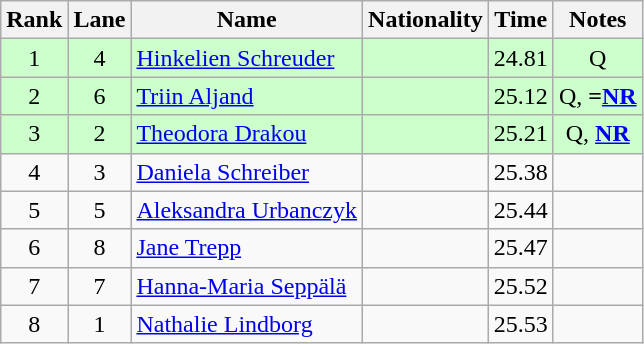<table class="wikitable sortable" style="text-align:center">
<tr>
<th>Rank</th>
<th>Lane</th>
<th>Name</th>
<th>Nationality</th>
<th>Time</th>
<th>Notes</th>
</tr>
<tr bgcolor=ccffcc>
<td>1</td>
<td>4</td>
<td align=left><a href='#'>Hinkelien Schreuder</a></td>
<td align=left></td>
<td>24.81</td>
<td>Q</td>
</tr>
<tr bgcolor=ccffcc>
<td>2</td>
<td>6</td>
<td align=left><a href='#'>Triin Aljand</a></td>
<td align=left></td>
<td>25.12</td>
<td>Q, <strong>=<a href='#'>NR</a></strong></td>
</tr>
<tr bgcolor=ccffcc>
<td>3</td>
<td>2</td>
<td align=left><a href='#'>Theodora Drakou</a></td>
<td align=left></td>
<td>25.21</td>
<td>Q, <strong><a href='#'>NR</a></strong></td>
</tr>
<tr>
<td>4</td>
<td>3</td>
<td align=left><a href='#'>Daniela Schreiber</a></td>
<td align=left></td>
<td>25.38</td>
<td></td>
</tr>
<tr>
<td>5</td>
<td>5</td>
<td align=left><a href='#'>Aleksandra Urbanczyk</a></td>
<td align=left></td>
<td>25.44</td>
<td></td>
</tr>
<tr>
<td>6</td>
<td>8</td>
<td align=left><a href='#'>Jane Trepp</a></td>
<td align=left></td>
<td>25.47</td>
<td></td>
</tr>
<tr>
<td>7</td>
<td>7</td>
<td align=left><a href='#'>Hanna-Maria Seppälä</a></td>
<td align=left></td>
<td>25.52</td>
<td></td>
</tr>
<tr>
<td>8</td>
<td>1</td>
<td align=left><a href='#'>Nathalie Lindborg</a></td>
<td align=left></td>
<td>25.53</td>
<td></td>
</tr>
</table>
